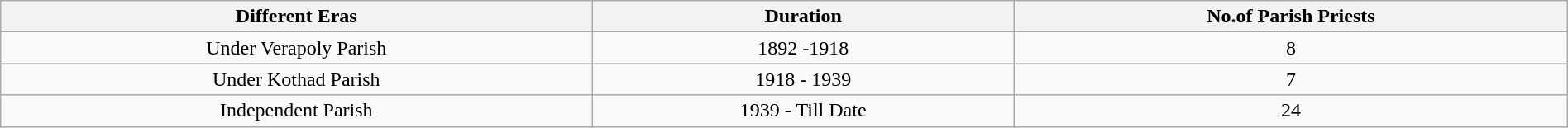<table class="wikitable" style="width: 100%">
<tr>
<th>Different Eras</th>
<th>Duration</th>
<th>No.of Parish Priests</th>
</tr>
<tr>
<td align=center>Under Verapoly Parish</td>
<td align=center>1892 -1918</td>
<td align=center>8</td>
</tr>
<tr>
<td align=center>Under Kothad Parish</td>
<td align=center>1918 - 1939</td>
<td align=center>7</td>
</tr>
<tr>
<td align=center>Independent Parish</td>
<td align=center>1939 - Till Date</td>
<td align=center>24</td>
</tr>
</table>
